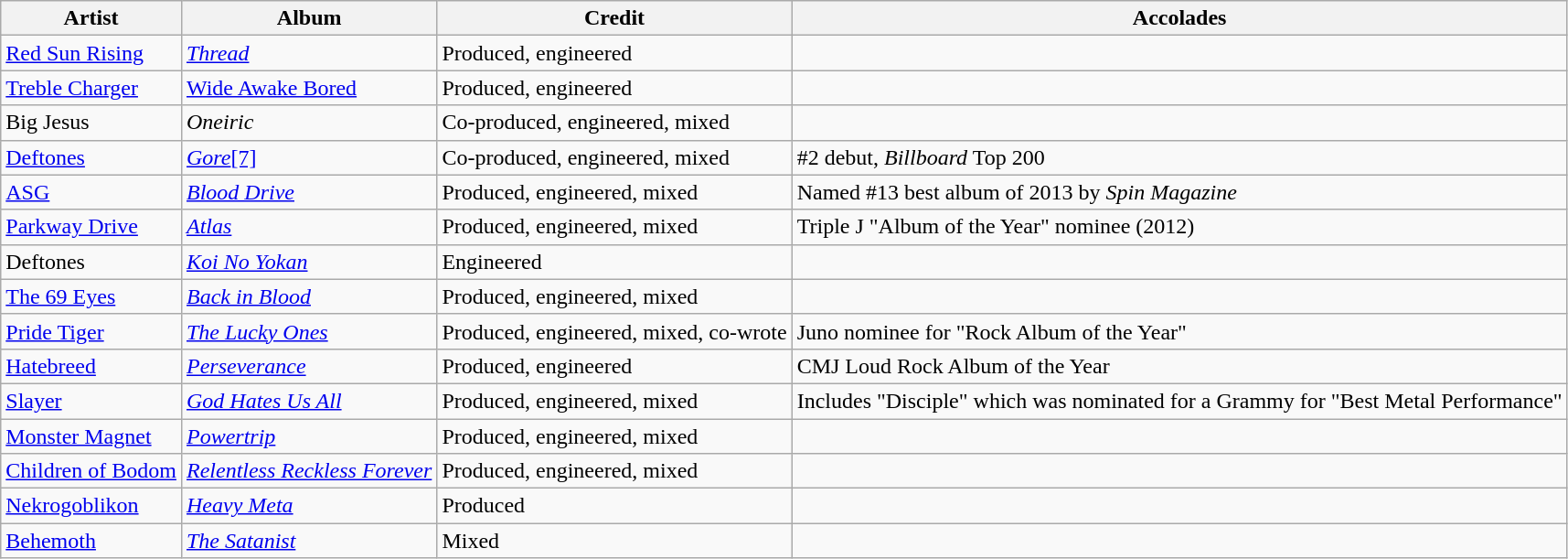<table class="wikitable">
<tr>
<th>Artist</th>
<th>Album</th>
<th>Credit</th>
<th>Accolades</th>
</tr>
<tr>
<td><a href='#'>Red Sun Rising</a></td>
<td><em><a href='#'>Thread</a></em></td>
<td>Produced, engineered</td>
<td></td>
</tr>
<tr>
<td><a href='#'>Treble Charger</a></td>
<td><a href='#'>Wide Awake Bored</a></td>
<td>Produced, engineered</td>
<td></td>
</tr>
<tr>
<td>Big Jesus</td>
<td><em>Oneiric</em></td>
<td>Co-produced, engineered, mixed</td>
<td></td>
</tr>
<tr>
<td><a href='#'>Deftones</a></td>
<td><em><a href='#'>Gore</a></em><a href='#'><span>[7]</span></a></td>
<td>Co-produced, engineered, mixed</td>
<td>#2 debut, <em>Billboard</em> Top 200</td>
</tr>
<tr>
<td><a href='#'>ASG</a></td>
<td><em><a href='#'>Blood Drive</a></em></td>
<td>Produced, engineered, mixed</td>
<td>Named #13 best album of 2013 by <em>Spin Magazine</em></td>
</tr>
<tr>
<td><a href='#'>Parkway Drive</a></td>
<td><em><a href='#'>Atlas</a></em></td>
<td>Produced, engineered, mixed</td>
<td>Triple J "Album of the Year" nominee (2012)</td>
</tr>
<tr>
<td>Deftones</td>
<td><em><a href='#'>Koi No Yokan</a></em></td>
<td>Engineered</td>
<td></td>
</tr>
<tr>
<td><a href='#'>The 69 Eyes</a></td>
<td><em><a href='#'>Back in Blood</a></em></td>
<td>Produced, engineered, mixed</td>
<td></td>
</tr>
<tr>
<td><a href='#'>Pride Tiger</a></td>
<td><em><a href='#'>The Lucky Ones</a></em></td>
<td>Produced, engineered, mixed, co-wrote</td>
<td>Juno nominee for "Rock Album of the Year"</td>
</tr>
<tr>
<td><a href='#'>Hatebreed</a></td>
<td><em><a href='#'>Perseverance</a></em></td>
<td>Produced, engineered</td>
<td>CMJ Loud Rock Album of the Year</td>
</tr>
<tr>
<td><a href='#'>Slayer</a></td>
<td><em><a href='#'>God Hates Us All</a></em></td>
<td>Produced, engineered, mixed</td>
<td>Includes "Disciple" which was nominated for a Grammy for "Best Metal Performance"</td>
</tr>
<tr>
<td><a href='#'>Monster Magnet</a></td>
<td><em><a href='#'>Powertrip</a></em></td>
<td>Produced, engineered, mixed</td>
<td></td>
</tr>
<tr>
<td><a href='#'>Children of Bodom</a></td>
<td><em><a href='#'>Relentless Reckless Forever</a></em></td>
<td>Produced, engineered, mixed</td>
<td></td>
</tr>
<tr>
<td><a href='#'>Nekrogoblikon</a></td>
<td><em><a href='#'>Heavy Meta</a></em></td>
<td>Produced</td>
<td></td>
</tr>
<tr>
<td><a href='#'>Behemoth</a></td>
<td><em><a href='#'>The Satanist</a></em></td>
<td>Mixed</td>
<td></td>
</tr>
</table>
